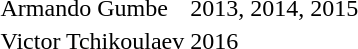<table border="0">
<tr>
<td></td>
<td>Armando Gumbe</td>
<td>2013, 2014, 2015</td>
</tr>
<tr>
<td></td>
<td>Victor Tchikoulaev</td>
<td>2016</td>
</tr>
</table>
